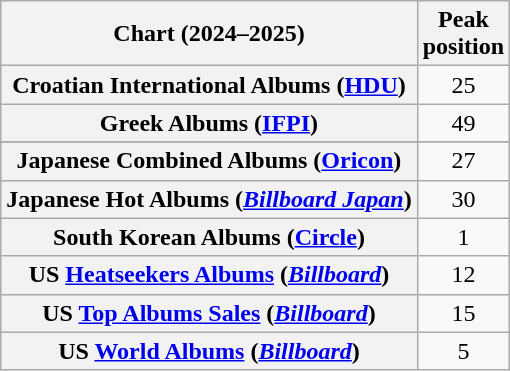<table class="wikitable sortable plainrowheaders" style="text-align:center">
<tr>
<th scope="col">Chart (2024–2025)</th>
<th scope="col">Peak<br>position</th>
</tr>
<tr>
<th scope="row">Croatian International Albums (<a href='#'>HDU</a>)</th>
<td>25</td>
</tr>
<tr>
<th scope="row">Greek Albums (<a href='#'>IFPI</a>)</th>
<td>49</td>
</tr>
<tr>
</tr>
<tr>
<th scope="row">Japanese Combined Albums (<a href='#'>Oricon</a>)</th>
<td>27</td>
</tr>
<tr>
<th scope="row">Japanese Hot Albums (<em><a href='#'>Billboard Japan</a></em>)</th>
<td>30</td>
</tr>
<tr>
<th scope="row">South Korean Albums (<a href='#'>Circle</a>)</th>
<td>1</td>
</tr>
<tr>
<th scope="row">US <a href='#'>Heatseekers Albums</a> (<em><a href='#'>Billboard</a></em>)</th>
<td>12</td>
</tr>
<tr>
<th scope="row">US <a href='#'>Top Albums Sales</a> (<em><a href='#'>Billboard</a></em>)</th>
<td>15</td>
</tr>
<tr>
<th scope="row">US <a href='#'>World Albums</a> (<em><a href='#'>Billboard</a></em>)</th>
<td>5</td>
</tr>
</table>
